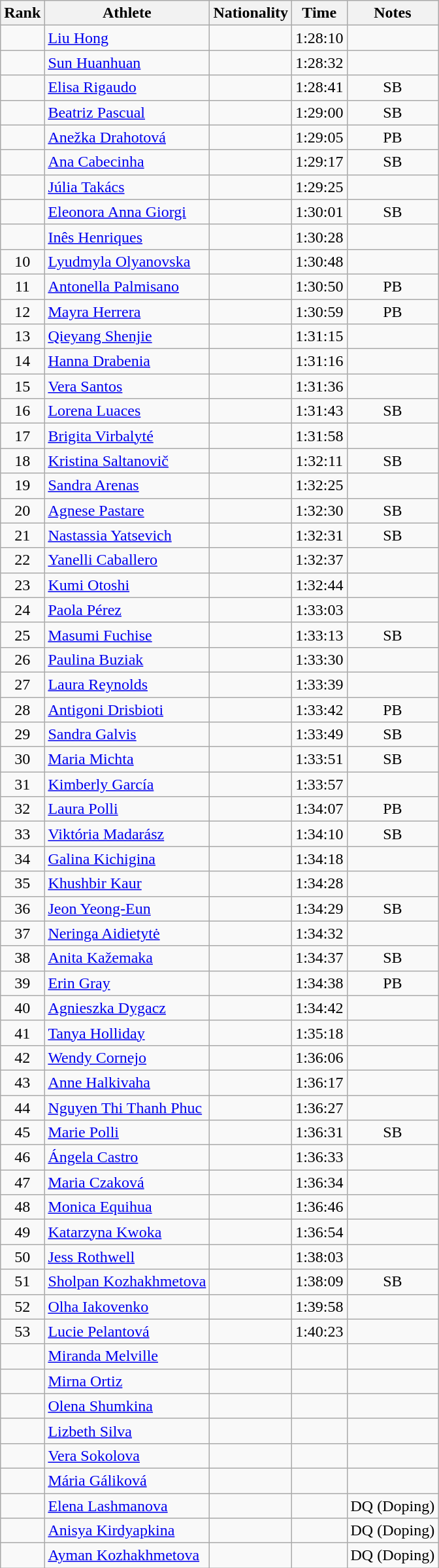<table class="wikitable sortable" style="text-align:center">
<tr>
<th>Rank</th>
<th>Athlete</th>
<th>Nationality</th>
<th>Time</th>
<th>Notes</th>
</tr>
<tr>
<td></td>
<td align=left><a href='#'>Liu Hong</a></td>
<td align=left></td>
<td>1:28:10</td>
<td></td>
</tr>
<tr>
<td></td>
<td align=left><a href='#'>Sun Huanhuan</a></td>
<td align=left></td>
<td>1:28:32</td>
<td></td>
</tr>
<tr>
<td></td>
<td align=left><a href='#'>Elisa Rigaudo</a></td>
<td align=left></td>
<td>1:28:41</td>
<td>SB</td>
</tr>
<tr>
<td></td>
<td align=left><a href='#'>Beatriz Pascual</a></td>
<td align=left></td>
<td>1:29:00</td>
<td>SB</td>
</tr>
<tr>
<td></td>
<td align=left><a href='#'>Anežka Drahotová</a></td>
<td align=left></td>
<td>1:29:05</td>
<td>PB</td>
</tr>
<tr>
<td></td>
<td align=left><a href='#'>Ana Cabecinha</a></td>
<td align=left></td>
<td>1:29:17</td>
<td>SB</td>
</tr>
<tr>
<td></td>
<td align=left><a href='#'>Júlia Takács</a></td>
<td align=left></td>
<td>1:29:25</td>
<td></td>
</tr>
<tr>
<td></td>
<td align=left><a href='#'>Eleonora Anna Giorgi</a></td>
<td align=left></td>
<td>1:30:01</td>
<td>SB</td>
</tr>
<tr>
<td></td>
<td align=left><a href='#'>Inês Henriques</a></td>
<td align=left></td>
<td>1:30:28</td>
<td></td>
</tr>
<tr>
<td>10</td>
<td align=left><a href='#'>Lyudmyla Olyanovska</a></td>
<td align=left></td>
<td>1:30:48</td>
<td></td>
</tr>
<tr>
<td>11</td>
<td align=left><a href='#'>Antonella Palmisano</a></td>
<td align=left></td>
<td>1:30:50</td>
<td>PB</td>
</tr>
<tr>
<td>12</td>
<td align=left><a href='#'>Mayra Herrera</a></td>
<td align=left></td>
<td>1:30:59</td>
<td>PB</td>
</tr>
<tr>
<td>13</td>
<td align=left><a href='#'>Qieyang Shenjie</a></td>
<td align=left></td>
<td>1:31:15</td>
<td></td>
</tr>
<tr>
<td>14</td>
<td align=left><a href='#'>Hanna Drabenia</a></td>
<td align=left></td>
<td>1:31:16</td>
<td></td>
</tr>
<tr>
<td>15</td>
<td align=left><a href='#'>Vera Santos</a></td>
<td align=left></td>
<td>1:31:36</td>
<td></td>
</tr>
<tr>
<td>16</td>
<td align=left><a href='#'>Lorena Luaces</a></td>
<td align=left></td>
<td>1:31:43</td>
<td>SB</td>
</tr>
<tr>
<td>17</td>
<td align=left><a href='#'>Brigita Virbalyté</a></td>
<td align=left></td>
<td>1:31:58</td>
<td></td>
</tr>
<tr>
<td>18</td>
<td align=left><a href='#'>Kristina Saltanovič</a></td>
<td align=left></td>
<td>1:32:11</td>
<td>SB</td>
</tr>
<tr>
<td>19</td>
<td align=left><a href='#'>Sandra Arenas</a></td>
<td align=left></td>
<td>1:32:25</td>
<td></td>
</tr>
<tr>
<td>20</td>
<td align=left><a href='#'>Agnese Pastare</a></td>
<td align=left></td>
<td>1:32:30</td>
<td>SB</td>
</tr>
<tr>
<td>21</td>
<td align=left><a href='#'>Nastassia Yatsevich</a></td>
<td align=left></td>
<td>1:32:31</td>
<td>SB</td>
</tr>
<tr>
<td>22</td>
<td align=left><a href='#'>Yanelli Caballero</a></td>
<td align=left></td>
<td>1:32:37</td>
<td></td>
</tr>
<tr>
<td>23</td>
<td align=left><a href='#'>Kumi Otoshi</a></td>
<td align=left></td>
<td>1:32:44</td>
<td></td>
</tr>
<tr>
<td>24</td>
<td align=left><a href='#'>Paola Pérez</a></td>
<td align=left></td>
<td>1:33:03</td>
<td></td>
</tr>
<tr>
<td>25</td>
<td align=left><a href='#'>Masumi Fuchise</a></td>
<td align=left></td>
<td>1:33:13</td>
<td>SB</td>
</tr>
<tr>
<td>26</td>
<td align=left><a href='#'>Paulina Buziak</a></td>
<td align=left></td>
<td>1:33:30</td>
<td></td>
</tr>
<tr>
<td>27</td>
<td align=left><a href='#'>Laura Reynolds</a></td>
<td align=left></td>
<td>1:33:39</td>
<td></td>
</tr>
<tr>
<td>28</td>
<td align=left><a href='#'>Antigoni Drisbioti</a></td>
<td align=left></td>
<td>1:33:42</td>
<td>PB</td>
</tr>
<tr>
<td>29</td>
<td align=left><a href='#'>Sandra Galvis</a></td>
<td align=left></td>
<td>1:33:49</td>
<td>SB</td>
</tr>
<tr>
<td>30</td>
<td align=left><a href='#'>Maria Michta</a></td>
<td align=left></td>
<td>1:33:51</td>
<td>SB</td>
</tr>
<tr>
<td>31</td>
<td align=left><a href='#'>Kimberly García</a></td>
<td align=left></td>
<td>1:33:57</td>
<td></td>
</tr>
<tr>
<td>32</td>
<td align=left><a href='#'>Laura Polli</a></td>
<td align=left></td>
<td>1:34:07</td>
<td>PB</td>
</tr>
<tr>
<td>33</td>
<td align=left><a href='#'>Viktória Madarász</a></td>
<td align=left></td>
<td>1:34:10</td>
<td>SB</td>
</tr>
<tr>
<td>34</td>
<td align=left><a href='#'>Galina Kichigina</a></td>
<td align=left></td>
<td>1:34:18</td>
<td></td>
</tr>
<tr>
<td>35</td>
<td align=left><a href='#'>Khushbir Kaur</a></td>
<td align=left></td>
<td>1:34:28</td>
<td></td>
</tr>
<tr>
<td>36</td>
<td align=left><a href='#'>Jeon Yeong-Eun</a></td>
<td align=left></td>
<td>1:34:29</td>
<td>SB</td>
</tr>
<tr>
<td>37</td>
<td align=left><a href='#'>Neringa Aidietytė</a></td>
<td align=left></td>
<td>1:34:32</td>
<td></td>
</tr>
<tr>
<td>38</td>
<td align=left><a href='#'>Anita Kažemaka</a></td>
<td align=left></td>
<td>1:34:37</td>
<td>SB</td>
</tr>
<tr>
<td>39</td>
<td align=left><a href='#'>Erin Gray</a></td>
<td align=left></td>
<td>1:34:38</td>
<td>PB</td>
</tr>
<tr>
<td>40</td>
<td align=left><a href='#'>Agnieszka Dygacz</a></td>
<td align=left></td>
<td>1:34:42</td>
<td></td>
</tr>
<tr>
<td>41</td>
<td align=left><a href='#'>Tanya Holliday</a></td>
<td align=left></td>
<td>1:35:18</td>
<td></td>
</tr>
<tr>
<td>42</td>
<td align=left><a href='#'>Wendy Cornejo</a></td>
<td align=left></td>
<td>1:36:06</td>
<td></td>
</tr>
<tr>
<td>43</td>
<td align=left><a href='#'>Anne Halkivaha</a></td>
<td align=left></td>
<td>1:36:17</td>
<td></td>
</tr>
<tr>
<td>44</td>
<td align=left><a href='#'>Nguyen Thi Thanh Phuc</a></td>
<td align=left></td>
<td>1:36:27</td>
<td></td>
</tr>
<tr>
<td>45</td>
<td align=left><a href='#'>Marie Polli</a></td>
<td align=left></td>
<td>1:36:31</td>
<td>SB</td>
</tr>
<tr>
<td>46</td>
<td align=left><a href='#'>Ángela Castro</a></td>
<td align=left></td>
<td>1:36:33</td>
<td></td>
</tr>
<tr>
<td>47</td>
<td align=left><a href='#'>Maria Czaková</a></td>
<td align=left></td>
<td>1:36:34</td>
<td></td>
</tr>
<tr>
<td>48</td>
<td align=left><a href='#'>Monica Equihua</a></td>
<td align=left></td>
<td>1:36:46</td>
<td></td>
</tr>
<tr>
<td>49</td>
<td align=left><a href='#'>Katarzyna Kwoka</a></td>
<td align=left></td>
<td>1:36:54</td>
<td></td>
</tr>
<tr>
<td>50</td>
<td align=left><a href='#'>Jess Rothwell</a></td>
<td align=left></td>
<td>1:38:03</td>
<td></td>
</tr>
<tr>
<td>51</td>
<td align=left><a href='#'>Sholpan Kozhakhmetova</a></td>
<td align=left></td>
<td>1:38:09</td>
<td>SB</td>
</tr>
<tr>
<td>52</td>
<td align=left><a href='#'>Olha Iakovenko</a></td>
<td align=left></td>
<td>1:39:58</td>
<td></td>
</tr>
<tr>
<td>53</td>
<td align=left><a href='#'>Lucie Pelantová</a></td>
<td align=left></td>
<td>1:40:23</td>
<td></td>
</tr>
<tr>
<td></td>
<td align=left><a href='#'>Miranda Melville</a></td>
<td align=left></td>
<td></td>
<td></td>
</tr>
<tr>
<td></td>
<td align=left><a href='#'>Mirna Ortiz</a></td>
<td align=left></td>
<td></td>
<td></td>
</tr>
<tr>
<td></td>
<td align=left><a href='#'>Olena Shumkina</a></td>
<td align=left></td>
<td></td>
<td></td>
</tr>
<tr>
<td></td>
<td align=left><a href='#'>Lizbeth Silva</a></td>
<td align=left></td>
<td></td>
<td></td>
</tr>
<tr>
<td></td>
<td align=left><a href='#'>Vera Sokolova</a></td>
<td align=left></td>
<td></td>
<td></td>
</tr>
<tr>
<td></td>
<td align=left><a href='#'>Mária Gáliková</a></td>
<td align=left></td>
<td></td>
<td></td>
</tr>
<tr>
<td></td>
<td align="left"><a href='#'>Elena Lashmanova</a></td>
<td align=left></td>
<td><s></s></td>
<td>DQ (Doping)</td>
</tr>
<tr>
<td></td>
<td align=left><a href='#'>Anisya Kirdyapkina</a></td>
<td align=left></td>
<td><s></s></td>
<td>DQ (Doping)</td>
</tr>
<tr>
<td></td>
<td align=left><a href='#'>Ayman Kozhakhmetova</a></td>
<td align=left></td>
<td><s></s></td>
<td>DQ (Doping)</td>
</tr>
</table>
